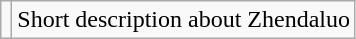<table class="wikitable">
<tr>
<td></td>
<td>Short description about Zhendaluo</td>
</tr>
</table>
